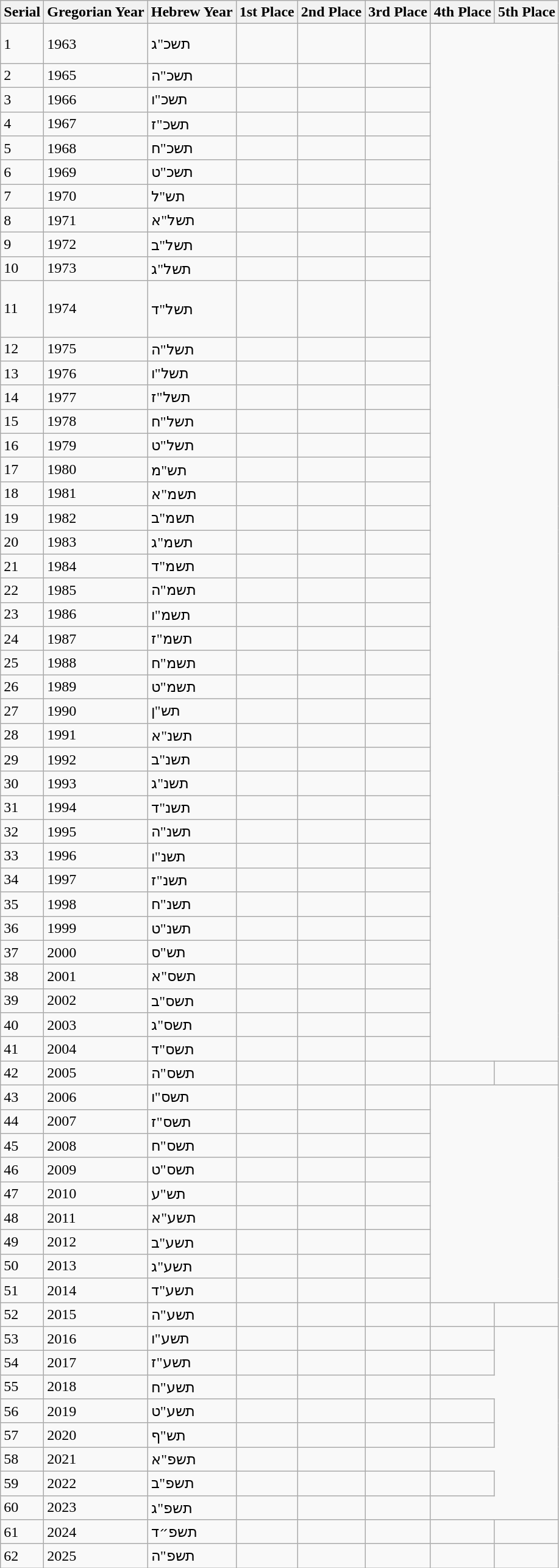<table class="wikitable">
<tr>
<th>Serial</th>
<th>Gregorian Year</th>
<th>Hebrew Year</th>
<th>1st Place</th>
<th>2nd Place</th>
<th>3rd Place</th>
<th>4th Place</th>
<th>5th Place</th>
</tr>
<tr>
<td>1</td>
<td>1963</td>
<td>תשכ"ג‏</td>
<td><br><br></td>
<td></td>
<td></td>
</tr>
<tr>
<td>2</td>
<td>1965</td>
<td>תשכ"ה‏</td>
<td></td>
<td></td>
<td></td>
</tr>
<tr>
<td>3</td>
<td>1966</td>
<td>תשכ"ו‏</td>
<td></td>
<td></td>
<td></td>
</tr>
<tr>
<td>4</td>
<td>1967</td>
<td>תשכ"ז‏</td>
<td></td>
<td></td>
<td></td>
</tr>
<tr>
<td>5</td>
<td>1968</td>
<td>תשכ"ח‏</td>
<td></td>
<td></td>
<td></td>
</tr>
<tr>
<td>6</td>
<td>1969</td>
<td>תשכ"ט‏</td>
<td></td>
<td></td>
<td></td>
</tr>
<tr>
<td>7</td>
<td>1970</td>
<td>תש"ל‏</td>
<td></td>
<td></td>
<td></td>
</tr>
<tr>
<td>8</td>
<td>1971</td>
<td>תשל"א‏</td>
<td></td>
<td></td>
<td></td>
</tr>
<tr>
<td>9</td>
<td>1972</td>
<td>תשל"ב‏</td>
<td></td>
<td></td>
<td></td>
</tr>
<tr>
<td>10</td>
<td>1973</td>
<td>תשל"ג</td>
<td></td>
<td></td>
<td></td>
</tr>
<tr>
<td>11</td>
<td>1974</td>
<td>תשל"ד‏</td>
<td><br><br><br></td>
<td></td>
<td></td>
</tr>
<tr>
<td>12</td>
<td>1975</td>
<td>תשל"ה</td>
<td></td>
<td></td>
<td><br></td>
</tr>
<tr>
<td>13</td>
<td>1976</td>
<td>תשל"ו‏</td>
<td></td>
<td></td>
<td></td>
</tr>
<tr>
<td>14</td>
<td>1977</td>
<td>תשל"ז‏</td>
<td></td>
<td></td>
<td></td>
</tr>
<tr>
<td>15</td>
<td>1978</td>
<td>תשל"ח‏</td>
<td></td>
<td></td>
<td></td>
</tr>
<tr>
<td>16</td>
<td>1979</td>
<td>תשל"ט‏</td>
<td></td>
<td><br></td>
<td></td>
</tr>
<tr>
<td>17</td>
<td>1980</td>
<td>תש"מ‏</td>
<td></td>
<td></td>
<td></td>
</tr>
<tr>
<td>18</td>
<td>1981</td>
<td>תשמ"א‏</td>
<td></td>
<td></td>
<td></td>
</tr>
<tr>
<td>19</td>
<td>1982</td>
<td>תשמ"ב‏</td>
<td></td>
<td></td>
<td></td>
</tr>
<tr>
<td>20</td>
<td>1983</td>
<td>תשמ"ג‏</td>
<td></td>
<td></td>
<td></td>
</tr>
<tr>
<td>21</td>
<td>1984</td>
<td>תשמ"ד</td>
<td></td>
<td></td>
<td></td>
</tr>
<tr>
<td>22</td>
<td>1985</td>
<td>תשמ"ה</td>
<td></td>
<td></td>
<td><br></td>
</tr>
<tr>
<td>23</td>
<td>1986</td>
<td>תשמ"ו‏</td>
<td></td>
<td><br></td>
<td></td>
</tr>
<tr>
<td>24</td>
<td>1987</td>
<td>תשמ"ז</td>
<td></td>
<td></td>
<td></td>
</tr>
<tr>
<td>25</td>
<td>1988</td>
<td>תשמ"ח</td>
<td><br></td>
<td></td>
<td></td>
</tr>
<tr>
<td>26</td>
<td>1989</td>
<td>תשמ"ט</td>
<td></td>
<td></td>
<td></td>
</tr>
<tr>
<td>27</td>
<td>1990</td>
<td>תש"ן</td>
<td><br></td>
<td></td>
<td></td>
</tr>
<tr>
<td>28</td>
<td>1991</td>
<td>תשנ"א</td>
<td></td>
<td></td>
<td></td>
</tr>
<tr>
<td>29</td>
<td>1992</td>
<td>תשנ"ב</td>
<td><br></td>
<td></td>
<td></td>
</tr>
<tr>
<td>30</td>
<td>1993</td>
<td>תשנ"ג</td>
<td></td>
<td></td>
<td></td>
</tr>
<tr>
<td>31</td>
<td>1994</td>
<td>תשנ"ד</td>
<td></td>
<td></td>
<td></td>
</tr>
<tr>
<td>32</td>
<td>1995</td>
<td>תשנ"ה</td>
<td></td>
<td></td>
<td></td>
</tr>
<tr>
<td>33</td>
<td>1996</td>
<td>תשנ"ו</td>
<td></td>
<td></td>
<td></td>
</tr>
<tr>
<td>34</td>
<td>1997</td>
<td>תשנ"ז</td>
<td><br></td>
<td></td>
<td></td>
</tr>
<tr>
<td>35</td>
<td>1998</td>
<td>תשנ"ח</td>
<td></td>
<td></td>
<td></td>
</tr>
<tr>
<td>36</td>
<td>1999</td>
<td>תשנ"ט</td>
<td></td>
<td></td>
<td></td>
</tr>
<tr>
<td>37</td>
<td>2000</td>
<td>תש"ס</td>
<td></td>
<td><br></td>
<td></td>
</tr>
<tr>
<td>38</td>
<td>2001</td>
<td>תשס"א‏</td>
<td></td>
<td></td>
<td></td>
</tr>
<tr>
<td>39</td>
<td>2002</td>
<td>תשס"ב</td>
<td><br></td>
<td></td>
<td></td>
</tr>
<tr>
<td>40</td>
<td>2003</td>
<td>תשס"ג‏</td>
<td></td>
<td></td>
<td></td>
</tr>
<tr>
<td>41</td>
<td>2004</td>
<td>תשס"ד‏</td>
<td></td>
<td></td>
<td></td>
</tr>
<tr>
<td>42</td>
<td>2005</td>
<td>תשס"ה‏</td>
<td></td>
<td></td>
<td></td>
<td></td>
<td></td>
</tr>
<tr>
<td>43</td>
<td>2006</td>
<td>תשס"ו‏</td>
<td></td>
<td><br></td>
<td></td>
</tr>
<tr>
<td>44</td>
<td>2007</td>
<td>תשס"ז‏</td>
<td></td>
<td></td>
<td></td>
</tr>
<tr>
<td>45</td>
<td>2008</td>
<td>תשס"ח‏</td>
<td></td>
<td></td>
<td></td>
</tr>
<tr>
<td>46</td>
<td>2009</td>
<td>תשס"ט‏</td>
<td></td>
<td></td>
<td></td>
</tr>
<tr>
<td>47</td>
<td>2010</td>
<td>תש"ע‏</td>
<td></td>
<td></td>
<td></td>
</tr>
<tr>
<td>48</td>
<td>2011</td>
<td>תשע"א‏</td>
<td></td>
<td></td>
<td></td>
</tr>
<tr>
<td>49</td>
<td>2012</td>
<td>תשע"ב‏</td>
<td></td>
<td></td>
<td><br></td>
</tr>
<tr>
<td>50</td>
<td>2013</td>
<td>תשע"ג‏</td>
<td><br></td>
<td></td>
<td><br></td>
</tr>
<tr>
<td>51</td>
<td>2014</td>
<td>תשע"ד‏</td>
<td></td>
<td></td>
<td></td>
</tr>
<tr>
<td>52</td>
<td>2015</td>
<td>תשע"ה‏</td>
<td></td>
<td></td>
<td></td>
<td></td>
<td></td>
</tr>
<tr>
<td rowspan="1">53</td>
<td>2016</td>
<td rowspan="1">תשע"ו</td>
<td rowspan="1"></td>
<td rowspan="1"></td>
<td rowspan="1"></td>
<td rowspan="1"></td>
</tr>
<tr>
<td rowspan="1">54</td>
<td>2017</td>
<td rowspan="1">תשע"ז</td>
<td rowspan="1"></td>
<td rowspan="1"></td>
<td rowspan="1"></td>
<td rowspan="1"></td>
</tr>
<tr>
<td rowspan="1">55</td>
<td>2018</td>
<td rowspan="1">תשע"ח</td>
<td rowspan="1"></td>
<td rowspan="1"></td>
<td rowspan="1"></td>
</tr>
<tr>
<td rowspan="1">56</td>
<td>2019</td>
<td rowspan="1">תשע"ט</td>
<td rowspan="1"></td>
<td rowspan="1"></td>
<td rowspan="1"></td>
<td rowspan="1"></td>
</tr>
<tr>
<td>57</td>
<td>2020</td>
<td>תש"ף</td>
<td></td>
<td></td>
<td></td>
<td></td>
</tr>
<tr>
<td>58</td>
<td>2021</td>
<td>תשפ"א</td>
<td></td>
<td></td>
<td></td>
</tr>
<tr>
<td>59</td>
<td>2022</td>
<td>תשפ"ב</td>
<td><br></td>
<td></td>
<td></td>
<td></td>
</tr>
<tr>
<td>60</td>
<td>2023</td>
<td>תשפ"ג</td>
<td></td>
<td></td>
<td></td>
</tr>
<tr>
<td>61</td>
<td>2024</td>
<td>תשפ״ד</td>
<td><br></td>
<td></td>
<td></td>
<td></td>
<td></td>
</tr>
<tr>
<td>62</td>
<td>2025</td>
<td>תשפ"ה</td>
<td></td>
<td></td>
<td></td>
<td></td>
<td></td>
</tr>
</table>
